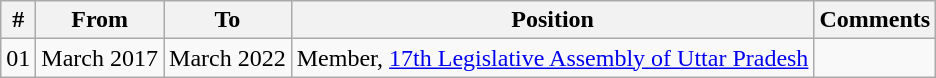<table class="wikitable sortable">
<tr>
<th>#</th>
<th>From</th>
<th>To</th>
<th>Position</th>
<th>Comments</th>
</tr>
<tr>
<td>01</td>
<td>March 2017</td>
<td>March 2022</td>
<td>Member, <a href='#'>17th Legislative Assembly of Uttar Pradesh</a></td>
<td></td>
</tr>
</table>
